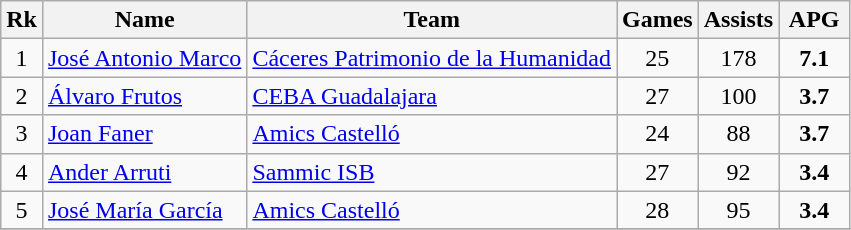<table class="wikitable" style="text-align: center;">
<tr>
<th>Rk</th>
<th>Name</th>
<th>Team</th>
<th>Games</th>
<th>Assists</th>
<th width=40>APG</th>
</tr>
<tr>
<td>1</td>
<td align="left"> <a href='#'>José Antonio Marco</a></td>
<td align="left"><a href='#'>Cáceres Patrimonio de la Humanidad</a></td>
<td>25</td>
<td>178</td>
<td><strong>7.1</strong></td>
</tr>
<tr>
<td>2</td>
<td align="left"> <a href='#'>Álvaro Frutos</a></td>
<td align="left"><a href='#'>CEBA Guadalajara</a></td>
<td>27</td>
<td>100</td>
<td><strong>3.7</strong></td>
</tr>
<tr>
<td>3</td>
<td align="left"> <a href='#'>Joan Faner</a></td>
<td align="left"><a href='#'>Amics Castelló</a></td>
<td>24</td>
<td>88</td>
<td><strong>3.7</strong></td>
</tr>
<tr>
<td>4</td>
<td align="left"> <a href='#'>Ander Arruti</a></td>
<td align="left"><a href='#'>Sammic ISB</a></td>
<td>27</td>
<td>92</td>
<td><strong>3.4</strong></td>
</tr>
<tr>
<td>5</td>
<td align="left"> <a href='#'>José María García</a></td>
<td align="left"><a href='#'>Amics Castelló</a></td>
<td>28</td>
<td>95</td>
<td><strong>3.4</strong></td>
</tr>
<tr>
</tr>
</table>
